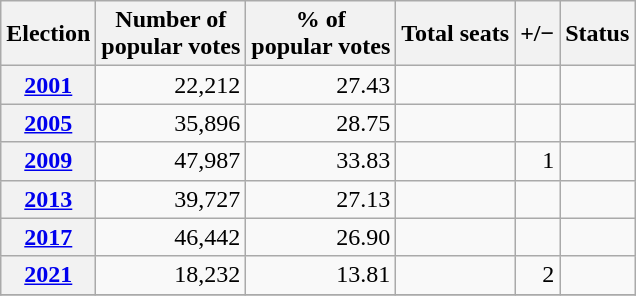<table class="wikitable" style="text-align: right;">
<tr align=center>
<th><strong>Election</strong></th>
<th>Number of<br>popular votes</th>
<th>% of<br>popular votes</th>
<th>Total seats</th>
<th>+/−</th>
<th>Status</th>
</tr>
<tr>
<th><a href='#'>2001</a></th>
<td>22,212</td>
<td>27.43</td>
<td></td>
<td></td>
<td></td>
</tr>
<tr>
<th><a href='#'>2005</a></th>
<td>35,896</td>
<td>28.75</td>
<td></td>
<td></td>
<td></td>
</tr>
<tr>
<th><a href='#'>2009</a></th>
<td>47,987</td>
<td>33.83</td>
<td></td>
<td>1</td>
<td></td>
</tr>
<tr>
<th><a href='#'>2013</a></th>
<td>39,727</td>
<td>27.13</td>
<td></td>
<td></td>
<td></td>
</tr>
<tr>
<th><a href='#'>2017</a></th>
<td>46,442</td>
<td>26.90</td>
<td></td>
<td></td>
<td></td>
</tr>
<tr>
<th><a href='#'>2021</a></th>
<td>18,232</td>
<td>13.81</td>
<td></td>
<td>2</td>
<td></td>
</tr>
<tr>
</tr>
</table>
